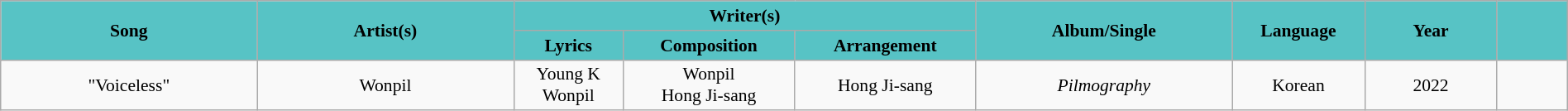<table class="wikitable" style="margin:0.5em auto; clear:both; font-size:.9em; text-align:center; width:100%">
<tr>
<th rowspan=2 style="width:200px; background:#57c3c5;">Song</th>
<th rowspan=2 style="width:200px; background:#57c3c5;">Artist(s)</th>
<th colspan=3 style="width:700px; background:#57c3c5;">Writer(s)</th>
<th rowspan=2 style="width:200px; background:#57c3c5;">Album/Single</th>
<th rowspan=2 style="width:100px; background:#57c3c5;">Language</th>
<th rowspan=2 style="width:100px; background:#57c3c5;">Year</th>
<th rowspan=2 style="width:50px;  background:#57c3c5;"></th>
</tr>
<tr>
<th style="background:#57c3c5">Lyrics</th>
<th style="background:#57c3c5">Composition</th>
<th style="background:#57c3c5">Arrangement</th>
</tr>
<tr>
<td>"Voiceless"<br></td>
<td>Wonpil</td>
<td>Young K<br>Wonpil</td>
<td>Wonpil<br>Hong Ji-sang</td>
<td>Hong Ji-sang</td>
<td><em>Pilmography</em></td>
<td>Korean</td>
<td>2022</td>
<td></td>
</tr>
</table>
